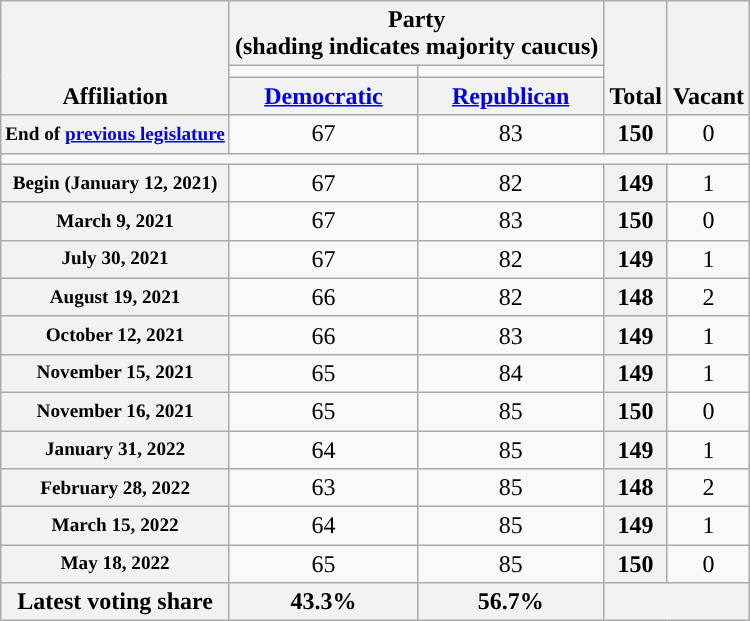<table class=wikitable style="text-align:center">
<tr style="vertical-align:bottom">
<th rowspan=3>Affiliation</th>
<th colspan=2>Party<div>(shading indicates majority caucus)</div></th>
<th rowspan=3>Total</th>
<th rowspan=3>Vacant</th>
</tr>
<tr style="height:5px">
<td style="background-color:"></td>
<td style="background-color:"></td>
</tr>
<tr>
<th><a href='#'>Democratic</a></th>
<th><a href='#'>Republican</a></th>
</tr>
<tr>
<th style="font-size:80%">End of <a href='#'>previous legislature</a></th>
<td>67</td>
<td>83</td>
<th>150</th>
<td>0</td>
</tr>
<tr>
<td colspan=6></td>
</tr>
<tr>
<th style="font-size:80%">Begin (January 12, 2021)</th>
<td>67</td>
<td>82</td>
<th>149</th>
<td>1</td>
</tr>
<tr>
<th style="font-size:80%">March 9, 2021</th>
<td>67</td>
<td>83</td>
<th>150</th>
<td>0</td>
</tr>
<tr>
<th style="font-size:80%">July 30, 2021</th>
<td>67</td>
<td>82</td>
<th>149</th>
<td>1</td>
</tr>
<tr>
<th style="font-size:80%">August 19, 2021</th>
<td>66</td>
<td>82</td>
<th>148</th>
<td>2</td>
</tr>
<tr>
<th style="font-size:80%">October 12, 2021</th>
<td>66</td>
<td>83</td>
<th>149</th>
<td>1</td>
</tr>
<tr>
<th style="font-size:80%">November 15, 2021</th>
<td>65</td>
<td>84</td>
<th>149</th>
<td>1</td>
</tr>
<tr>
<th style="font-size:80%">November 16, 2021</th>
<td>65</td>
<td>85</td>
<th>150</th>
<td>0</td>
</tr>
<tr>
<th style="font-size:80%">January 31, 2022</th>
<td>64</td>
<td>85</td>
<th>149</th>
<td>1</td>
</tr>
<tr>
<th style="font-size:80%">February 28, 2022</th>
<td>63</td>
<td>85</td>
<th>148</th>
<td>2</td>
</tr>
<tr>
<th style="font-size:80%">March 15, 2022</th>
<td>64</td>
<td>85</td>
<th>149</th>
<td>1</td>
</tr>
<tr>
<th style="font-size:80%">May 18, 2022</th>
<td>65</td>
<td>85</td>
<th>150</th>
<td>0</td>
</tr>
<tr>
<th>Latest voting share</th>
<th>43.3%</th>
<th>56.7%</th>
<th colspan=2> </th>
</tr>
</table>
